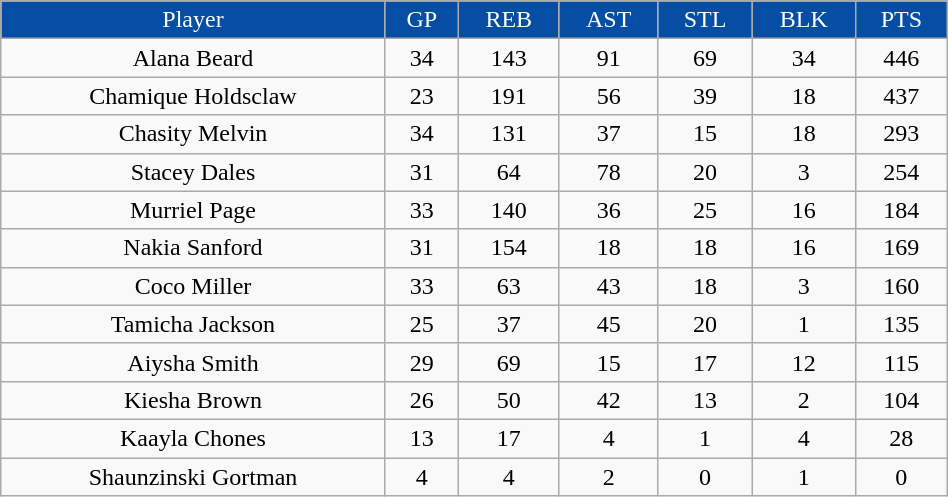<table class="wikitable" width="50%">
<tr align="center" style="background:#054EA4; color:white;">
<td>Player</td>
<td>GP</td>
<td>REB</td>
<td>AST</td>
<td>STL</td>
<td>BLK</td>
<td>PTS</td>
</tr>
<tr align="center">
<td>Alana Beard</td>
<td>34</td>
<td>143</td>
<td>91</td>
<td>69</td>
<td>34</td>
<td>446</td>
</tr>
<tr align="center">
<td>Chamique Holdsclaw</td>
<td>23</td>
<td>191</td>
<td>56</td>
<td>39</td>
<td>18</td>
<td>437</td>
</tr>
<tr align="center">
<td>Chasity Melvin</td>
<td>34</td>
<td>131</td>
<td>37</td>
<td>15</td>
<td>18</td>
<td>293</td>
</tr>
<tr align="center">
<td>Stacey Dales</td>
<td>31</td>
<td>64</td>
<td>78</td>
<td>20</td>
<td>3</td>
<td>254</td>
</tr>
<tr align="center">
<td>Murriel Page</td>
<td>33</td>
<td>140</td>
<td>36</td>
<td>25</td>
<td>16</td>
<td>184</td>
</tr>
<tr align="center">
<td>Nakia Sanford</td>
<td>31</td>
<td>154</td>
<td>18</td>
<td>18</td>
<td>16</td>
<td>169</td>
</tr>
<tr align="center">
<td>Coco Miller</td>
<td>33</td>
<td>63</td>
<td>43</td>
<td>18</td>
<td>3</td>
<td>160</td>
</tr>
<tr align="center">
<td>Tamicha Jackson</td>
<td>25</td>
<td>37</td>
<td>45</td>
<td>20</td>
<td>1</td>
<td>135</td>
</tr>
<tr align="center">
<td>Aiysha Smith</td>
<td>29</td>
<td>69</td>
<td>15</td>
<td>17</td>
<td>12</td>
<td>115</td>
</tr>
<tr align="center">
<td>Kiesha Brown</td>
<td>26</td>
<td>50</td>
<td>42</td>
<td>13</td>
<td>2</td>
<td>104</td>
</tr>
<tr align="center">
<td>Kaayla Chones</td>
<td>13</td>
<td>17</td>
<td>4</td>
<td>1</td>
<td>4</td>
<td>28</td>
</tr>
<tr align="center">
<td>Shaunzinski Gortman</td>
<td>4</td>
<td>4</td>
<td>2</td>
<td>0</td>
<td>1</td>
<td>0</td>
</tr>
</table>
